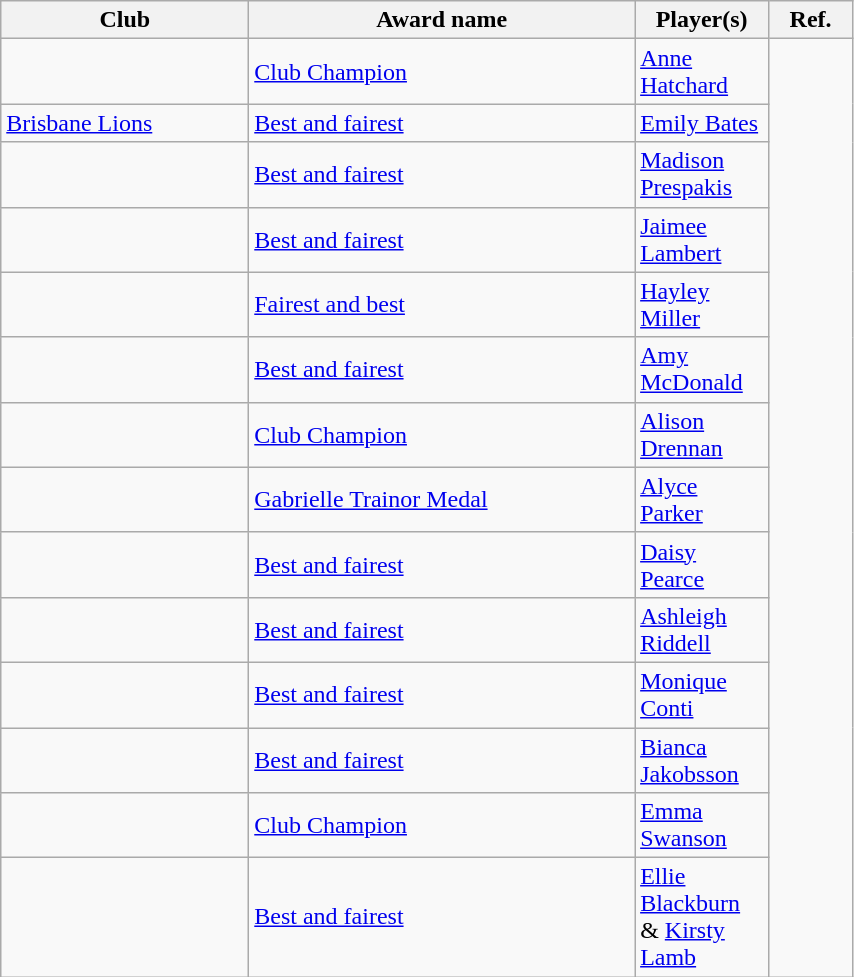<table class="wikitable sortable" style="text-align:left; width:45%;">
<tr>
<th>Club</th>
<th>Award name</th>
<th scope="col" width="82">Player(s)</th>
<th>Ref.</th>
</tr>
<tr>
<td></td>
<td><a href='#'>Club Champion</a></td>
<td><a href='#'>Anne Hatchard</a></td>
<td rowspan=14 style="text-align:center;"></td>
</tr>
<tr>
<td><a href='#'>Brisbane Lions</a></td>
<td><a href='#'>Best and fairest</a></td>
<td><a href='#'>Emily Bates</a></td>
</tr>
<tr>
<td></td>
<td><a href='#'>Best and fairest</a></td>
<td><a href='#'>Madison Prespakis</a></td>
</tr>
<tr>
<td></td>
<td><a href='#'>Best and fairest</a></td>
<td><a href='#'>Jaimee Lambert</a></td>
</tr>
<tr>
<td></td>
<td><a href='#'>Fairest and best</a></td>
<td><a href='#'>Hayley Miller</a></td>
</tr>
<tr>
<td></td>
<td><a href='#'>Best and fairest</a></td>
<td><a href='#'>Amy McDonald</a></td>
</tr>
<tr>
<td></td>
<td><a href='#'>Club Champion</a></td>
<td><a href='#'>Alison Drennan</a></td>
</tr>
<tr>
<td></td>
<td><a href='#'>Gabrielle Trainor Medal</a></td>
<td><a href='#'>Alyce Parker</a></td>
</tr>
<tr>
<td></td>
<td><a href='#'>Best and fairest</a></td>
<td><a href='#'>Daisy Pearce</a></td>
</tr>
<tr>
<td></td>
<td><a href='#'>Best and fairest</a></td>
<td><a href='#'>Ashleigh Riddell</a></td>
</tr>
<tr>
<td></td>
<td><a href='#'>Best and fairest</a></td>
<td><a href='#'>Monique Conti</a></td>
</tr>
<tr>
<td></td>
<td><a href='#'>Best and fairest</a></td>
<td><a href='#'>Bianca Jakobsson</a></td>
</tr>
<tr>
<td></td>
<td><a href='#'>Club Champion</a></td>
<td><a href='#'>Emma Swanson</a></td>
</tr>
<tr>
<td></td>
<td><a href='#'>Best and fairest</a></td>
<td><a href='#'>Ellie Blackburn</a> & <a href='#'>Kirsty Lamb</a></td>
</tr>
</table>
